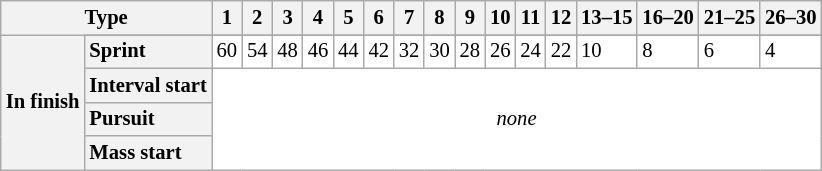<table class="wikitable plainrowheaders" style="background:#fff; font-size:86%; line-height:16px; border:grey solid 1px; border-collapse:collapse;">
<tr>
<th scope="col" colspan="2">Type</th>
<th scope="col">1</th>
<th scope="col">2</th>
<th scope="col">3</th>
<th scope="col">4</th>
<th scope="col">5</th>
<th scope="col">6</th>
<th scope="col">7</th>
<th scope="col">8</th>
<th scope="col">9</th>
<th scope="col">10</th>
<th scope="col">11</th>
<th scope="col">12</th>
<th scope="col">13–15</th>
<th scope="col">16–20</th>
<th scope="col">21–25</th>
<th scope="col">26–30</th>
</tr>
<tr>
<th scope="row" rowspan=5>In finish</th>
</tr>
<tr>
<th scope="row" style="text-align:left;">Sprint</th>
<td>60</td>
<td>54</td>
<td>48</td>
<td>46</td>
<td>44</td>
<td>42</td>
<td>32</td>
<td>30</td>
<td>28</td>
<td>26</td>
<td>24</td>
<td>22</td>
<td>10</td>
<td>8</td>
<td>6</td>
<td>4</td>
</tr>
<tr>
<th scope="row" style="text-align:left;">Interval start</th>
<td rowspan="4" colspan="16" style="text-align:center;"><em>none</em></td>
</tr>
<tr>
<th scope="row" style="text-align:left;">Pursuit</th>
</tr>
<tr>
<th scope="row" style="text-align:left;">Mass start</th>
</tr>
</table>
